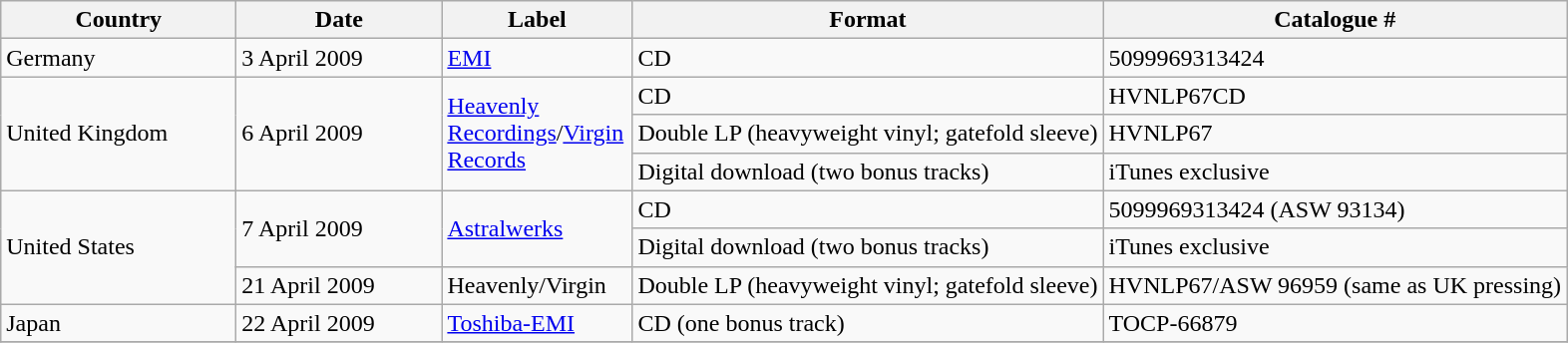<table class="wikitable">
<tr>
<th width="150px">Country</th>
<th width="130px">Date</th>
<th width="120px">Label</th>
<th>Format</th>
<th>Catalogue #</th>
</tr>
<tr>
<td>Germany</td>
<td>3 April 2009</td>
<td><a href='#'>EMI</a></td>
<td>CD</td>
<td>5099969313424</td>
</tr>
<tr>
<td rowspan="3">United Kingdom</td>
<td rowspan="3">6 April 2009</td>
<td rowspan="3"><a href='#'>Heavenly Recordings</a>/<a href='#'>Virgin Records</a></td>
<td>CD</td>
<td>HVNLP67CD</td>
</tr>
<tr>
<td>Double LP (heavyweight vinyl; gatefold sleeve)</td>
<td>HVNLP67</td>
</tr>
<tr>
<td>Digital download (two bonus tracks)</td>
<td>iTunes exclusive</td>
</tr>
<tr>
<td rowspan="3">United States</td>
<td rowspan="2">7 April 2009</td>
<td rowspan="2"><a href='#'>Astralwerks</a></td>
<td>CD</td>
<td>5099969313424 (ASW 93134)</td>
</tr>
<tr>
<td>Digital download (two bonus tracks)</td>
<td>iTunes exclusive</td>
</tr>
<tr>
<td>21 April 2009</td>
<td>Heavenly/Virgin</td>
<td>Double LP (heavyweight vinyl; gatefold sleeve)</td>
<td>HVNLP67/ASW 96959 (same as UK pressing)</td>
</tr>
<tr>
<td>Japan</td>
<td>22 April 2009</td>
<td><a href='#'>Toshiba-EMI</a></td>
<td>CD (one bonus track)</td>
<td>TOCP-66879</td>
</tr>
<tr>
</tr>
</table>
